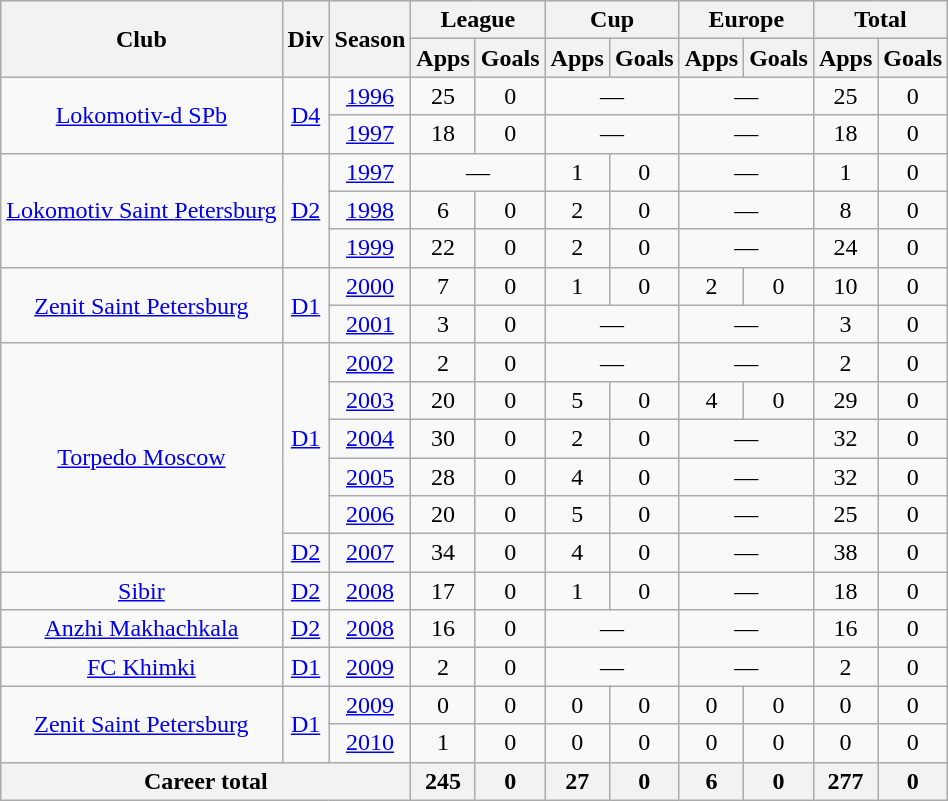<table class="wikitable" style="text-align:center">
<tr>
<th rowspan="2">Club</th>
<th rowspan="2">Div</th>
<th rowspan="2">Season</th>
<th colspan="2">League</th>
<th colspan="2">Cup</th>
<th colspan="2">Europe</th>
<th colspan="2">Total</th>
</tr>
<tr>
<th>Apps</th>
<th>Goals</th>
<th>Apps</th>
<th>Goals</th>
<th>Apps</th>
<th>Goals</th>
<th>Apps</th>
<th>Goals</th>
</tr>
<tr>
<td rowspan="2"><a href='#'>Lokomotiv-d SPb</a></td>
<td rowspan="2"><a href='#'>D4</a></td>
<td><a href='#'>1996</a></td>
<td>25</td>
<td>0</td>
<td colspan="2">—</td>
<td colspan="2">—</td>
<td>25</td>
<td>0</td>
</tr>
<tr>
<td><a href='#'>1997</a></td>
<td>18</td>
<td>0</td>
<td colspan="2">—</td>
<td colspan="2">—</td>
<td>18</td>
<td>0</td>
</tr>
<tr>
<td rowspan="3"><a href='#'>Lokomotiv Saint Petersburg</a></td>
<td rowspan="3"><a href='#'>D2</a></td>
<td><a href='#'>1997</a></td>
<td colspan="2">—</td>
<td>1</td>
<td>0</td>
<td colspan="2">—</td>
<td>1</td>
<td>0</td>
</tr>
<tr>
<td><a href='#'>1998</a></td>
<td>6</td>
<td>0</td>
<td>2</td>
<td>0</td>
<td colspan="2">—</td>
<td>8</td>
<td>0</td>
</tr>
<tr>
<td><a href='#'>1999</a></td>
<td>22</td>
<td>0</td>
<td>2</td>
<td>0</td>
<td colspan="2">—</td>
<td>24</td>
<td>0</td>
</tr>
<tr>
<td rowspan="2"><a href='#'>Zenit Saint Petersburg</a></td>
<td rowspan="2"><a href='#'>D1</a></td>
<td><a href='#'>2000</a></td>
<td>7</td>
<td>0</td>
<td>1</td>
<td>0</td>
<td>2</td>
<td>0</td>
<td>10</td>
<td>0</td>
</tr>
<tr>
<td><a href='#'>2001</a></td>
<td>3</td>
<td>0</td>
<td colspan="2">—</td>
<td colspan="2">—</td>
<td>3</td>
<td>0</td>
</tr>
<tr>
<td rowspan="6"><a href='#'>Torpedo Moscow</a></td>
<td rowspan="5"><a href='#'>D1</a></td>
<td><a href='#'>2002</a></td>
<td>2</td>
<td>0</td>
<td colspan="2">—</td>
<td colspan="2">—</td>
<td>2</td>
<td>0</td>
</tr>
<tr>
<td><a href='#'>2003</a></td>
<td>20</td>
<td>0</td>
<td>5</td>
<td>0</td>
<td>4</td>
<td>0</td>
<td>29</td>
<td>0</td>
</tr>
<tr>
<td><a href='#'>2004</a></td>
<td>30</td>
<td>0</td>
<td>2</td>
<td>0</td>
<td colspan="2">—</td>
<td>32</td>
<td>0</td>
</tr>
<tr>
<td><a href='#'>2005</a></td>
<td>28</td>
<td>0</td>
<td>4</td>
<td>0</td>
<td colspan="2">—</td>
<td>32</td>
<td>0</td>
</tr>
<tr>
<td><a href='#'>2006</a></td>
<td>20</td>
<td>0</td>
<td>5</td>
<td>0</td>
<td colspan="2">—</td>
<td>25</td>
<td>0</td>
</tr>
<tr>
<td><a href='#'>D2</a></td>
<td><a href='#'>2007</a></td>
<td>34</td>
<td>0</td>
<td>4</td>
<td>0</td>
<td colspan="2">—</td>
<td>38</td>
<td>0</td>
</tr>
<tr>
<td><a href='#'>Sibir</a></td>
<td><a href='#'>D2</a></td>
<td><a href='#'>2008</a></td>
<td>17</td>
<td>0</td>
<td>1</td>
<td>0</td>
<td colspan="2">—</td>
<td>18</td>
<td>0</td>
</tr>
<tr>
<td><a href='#'>Anzhi Makhachkala</a></td>
<td><a href='#'>D2</a></td>
<td><a href='#'>2008</a></td>
<td>16</td>
<td>0</td>
<td colspan="2">—</td>
<td colspan="2">—</td>
<td>16</td>
<td>0</td>
</tr>
<tr>
<td><a href='#'>FC Khimki</a></td>
<td><a href='#'>D1</a></td>
<td><a href='#'>2009</a></td>
<td>2</td>
<td>0</td>
<td colspan="2">—</td>
<td colspan="2">—</td>
<td>2</td>
<td>0</td>
</tr>
<tr>
<td rowspan="2"><a href='#'>Zenit Saint Petersburg</a></td>
<td rowspan="2"><a href='#'>D1</a></td>
<td><a href='#'>2009</a></td>
<td>0</td>
<td>0</td>
<td>0</td>
<td>0</td>
<td>0</td>
<td>0</td>
<td>0</td>
<td>0</td>
</tr>
<tr>
<td><a href='#'>2010</a></td>
<td>1</td>
<td>0</td>
<td>0</td>
<td>0</td>
<td>0</td>
<td>0</td>
<td>0</td>
<td>0</td>
</tr>
<tr>
<th colspan="3">Career total</th>
<th>245</th>
<th>0</th>
<th>27</th>
<th>0</th>
<th>6</th>
<th>0</th>
<th>277</th>
<th>0</th>
</tr>
</table>
